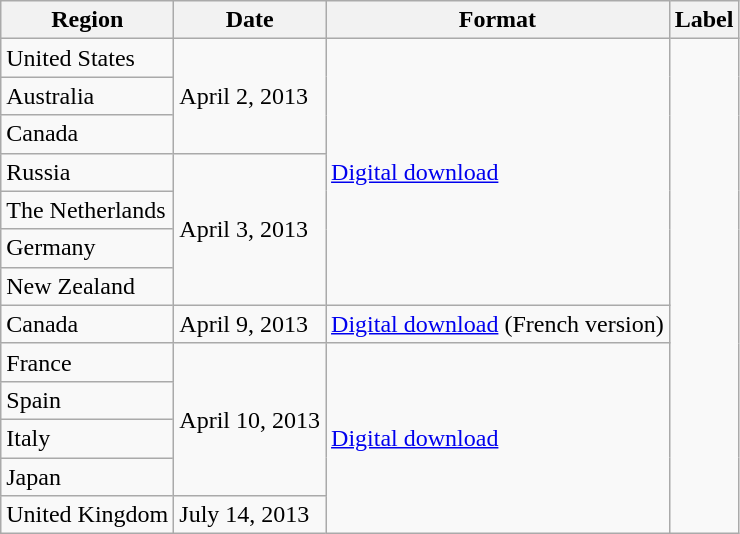<table class="wikitable plainrowheaders">
<tr>
<th>Region</th>
<th>Date</th>
<th>Format</th>
<th>Label</th>
</tr>
<tr>
<td>United States</td>
<td rowspan="3">April 2, 2013</td>
<td rowspan="7"><a href='#'>Digital download</a></td>
<td rowspan="13"></td>
</tr>
<tr>
<td>Australia</td>
</tr>
<tr>
<td>Canada</td>
</tr>
<tr>
<td>Russia</td>
<td rowspan="4">April 3, 2013</td>
</tr>
<tr>
<td>The Netherlands</td>
</tr>
<tr>
<td>Germany</td>
</tr>
<tr>
<td>New Zealand</td>
</tr>
<tr>
<td>Canada</td>
<td rowspan="1">April 9, 2013</td>
<td rowspan="1"><a href='#'>Digital download</a> (French version)</td>
</tr>
<tr>
<td>France</td>
<td rowspan="4">April 10, 2013</td>
<td rowspan="5"><a href='#'>Digital download</a></td>
</tr>
<tr>
<td>Spain</td>
</tr>
<tr>
<td>Italy</td>
</tr>
<tr>
<td>Japan</td>
</tr>
<tr>
<td>United Kingdom</td>
<td rowspan="1">July 14, 2013</td>
</tr>
</table>
